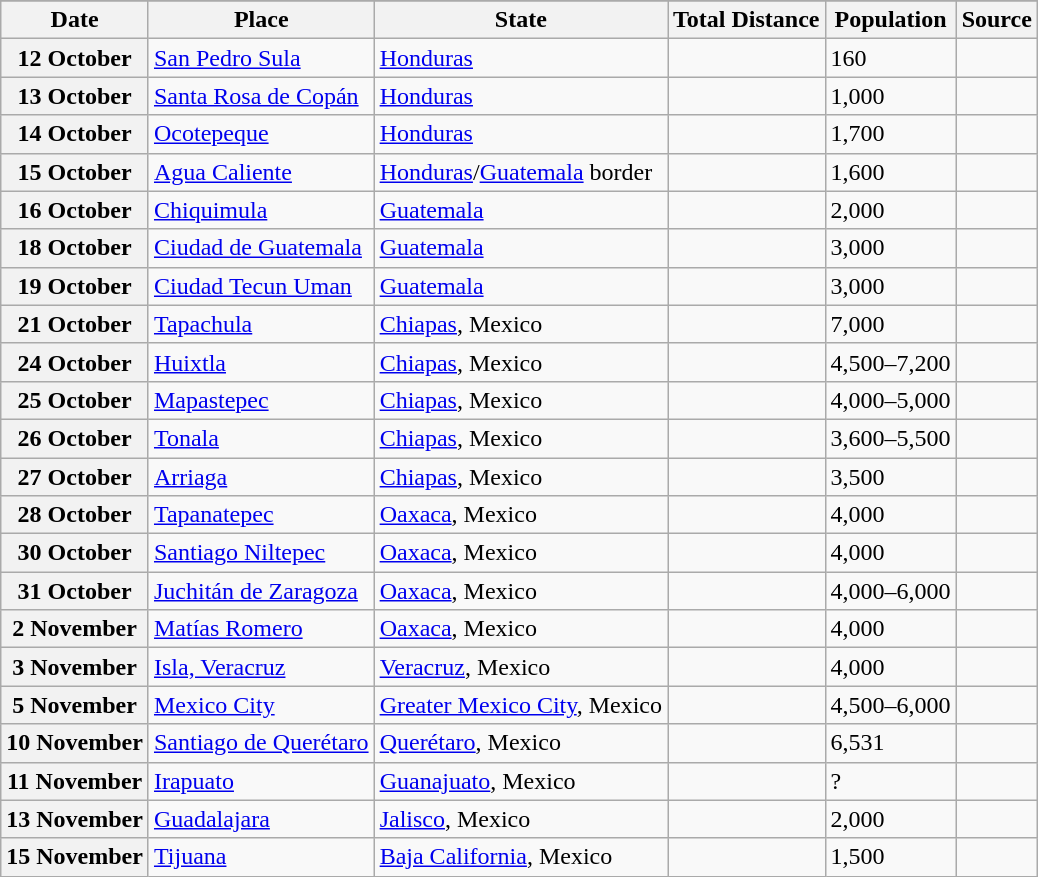<table class="wikitable plainrowheaders">
<tr>
</tr>
<tr>
<th scope="col">Date</th>
<th scope="col">Place</th>
<th scope="col">State</th>
<th scope="col">Total Distance</th>
<th scope="col">Population</th>
<th scope="col">Source</th>
</tr>
<tr>
<th scope="row">12 October</th>
<td><a href='#'>San Pedro Sula</a></td>
<td><a href='#'>Honduras</a></td>
<td></td>
<td>160</td>
<td></td>
</tr>
<tr>
<th scope="row">13 October</th>
<td><a href='#'>Santa Rosa de Copán</a></td>
<td><a href='#'>Honduras</a></td>
<td></td>
<td>1,000</td>
<td></td>
</tr>
<tr>
<th scope="row">14 October</th>
<td><a href='#'>Ocotepeque</a></td>
<td><a href='#'>Honduras</a></td>
<td></td>
<td>1,700</td>
<td></td>
</tr>
<tr>
<th scope="row">15 October</th>
<td><a href='#'>Agua Caliente</a></td>
<td><a href='#'>Honduras</a>/<a href='#'>Guatemala</a> border</td>
<td></td>
<td>1,600</td>
<td></td>
</tr>
<tr>
<th scope="row">16 October</th>
<td><a href='#'>Chiquimula</a></td>
<td><a href='#'>Guatemala</a></td>
<td></td>
<td>2,000</td>
<td></td>
</tr>
<tr>
<th scope="row">18 October</th>
<td><a href='#'>Ciudad de Guatemala</a></td>
<td><a href='#'>Guatemala</a></td>
<td></td>
<td>3,000</td>
<td></td>
</tr>
<tr>
<th scope="row">19 October</th>
<td><a href='#'>Ciudad Tecun Uman</a></td>
<td><a href='#'>Guatemala</a></td>
<td></td>
<td>3,000</td>
<td></td>
</tr>
<tr>
<th scope="row">21 October</th>
<td><a href='#'>Tapachula</a></td>
<td><a href='#'>Chiapas</a>, Mexico</td>
<td></td>
<td>7,000</td>
<td></td>
</tr>
<tr>
<th scope="row">24 October</th>
<td><a href='#'>Huixtla</a></td>
<td><a href='#'>Chiapas</a>, Mexico</td>
<td></td>
<td>4,500–7,200</td>
<td></td>
</tr>
<tr>
<th scope="row">25 October</th>
<td><a href='#'>Mapastepec</a></td>
<td><a href='#'>Chiapas</a>, Mexico</td>
<td></td>
<td>4,000–5,000</td>
<td></td>
</tr>
<tr>
<th scope="row">26 October</th>
<td><a href='#'>Tonala</a></td>
<td><a href='#'>Chiapas</a>, Mexico</td>
<td></td>
<td>3,600–5,500</td>
<td></td>
</tr>
<tr>
<th scope="row">27 October</th>
<td><a href='#'>Arriaga</a></td>
<td><a href='#'>Chiapas</a>, Mexico</td>
<td></td>
<td>3,500</td>
<td></td>
</tr>
<tr>
<th scope="row">28 October</th>
<td><a href='#'>Tapanatepec</a></td>
<td><a href='#'>Oaxaca</a>, Mexico</td>
<td></td>
<td>4,000</td>
<td></td>
</tr>
<tr>
<th scope="row">30 October</th>
<td><a href='#'>Santiago Niltepec</a></td>
<td><a href='#'>Oaxaca</a>, Mexico</td>
<td></td>
<td>4,000</td>
<td></td>
</tr>
<tr>
<th scope="row">31 October</th>
<td><a href='#'>Juchitán de Zaragoza</a></td>
<td><a href='#'>Oaxaca</a>, Mexico</td>
<td></td>
<td>4,000–6,000</td>
<td></td>
</tr>
<tr>
<th scope="row">2 November</th>
<td><a href='#'>Matías Romero</a></td>
<td><a href='#'>Oaxaca</a>, Mexico</td>
<td></td>
<td>4,000</td>
<td></td>
</tr>
<tr>
<th scope="row">3 November</th>
<td><a href='#'>Isla, Veracruz</a></td>
<td><a href='#'>Veracruz</a>, Mexico</td>
<td></td>
<td>4,000</td>
<td></td>
</tr>
<tr>
<th scope="row">5 November</th>
<td><a href='#'>Mexico City</a></td>
<td><a href='#'>Greater Mexico City</a>, Mexico</td>
<td></td>
<td>4,500–6,000</td>
<td></td>
</tr>
<tr>
<th scope="row">10 November</th>
<td><a href='#'>Santiago de Querétaro</a></td>
<td><a href='#'>Querétaro</a>, Mexico</td>
<td></td>
<td>6,531</td>
<td></td>
</tr>
<tr>
<th scope="row">11 November</th>
<td><a href='#'>Irapuato</a></td>
<td><a href='#'>Guanajuato</a>, Mexico</td>
<td></td>
<td>?</td>
<td></td>
</tr>
<tr>
<th scope="row">13 November</th>
<td><a href='#'>Guadalajara</a></td>
<td><a href='#'>Jalisco</a>, Mexico</td>
<td></td>
<td>2,000</td>
<td></td>
</tr>
<tr>
<th scope="row">15 November</th>
<td><a href='#'>Tijuana</a></td>
<td><a href='#'>Baja California</a>, Mexico</td>
<td></td>
<td>1,500</td>
<td></td>
</tr>
</table>
